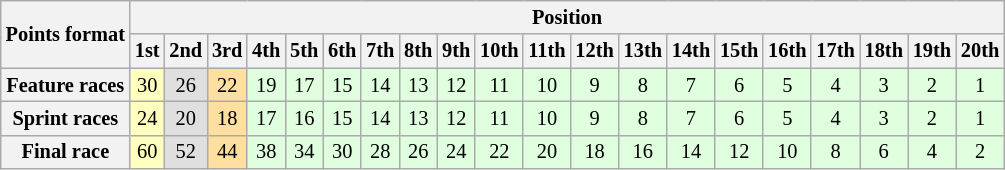<table class="wikitable" style="font-size:85%; text-align:center">
<tr style="background:#f9f9f9">
<th rowspan="2">Points format</th>
<th colspan="21">Position</th>
</tr>
<tr>
<th>1st</th>
<th>2nd</th>
<th>3rd</th>
<th>4th</th>
<th>5th</th>
<th>6th</th>
<th>7th</th>
<th>8th</th>
<th>9th</th>
<th>10th</th>
<th>11th</th>
<th>12th</th>
<th>13th</th>
<th>14th</th>
<th>15th</th>
<th>16th</th>
<th>17th</th>
<th>18th</th>
<th>19th</th>
<th>20th</th>
</tr>
<tr>
<th>Feature races</th>
<td style="background:#ffffbf;">30</td>
<td style="background:#dfdfdf;">26</td>
<td style="background:#ffdf9f;">22</td>
<td style="background:#dfffdf;">19</td>
<td style="background:#dfffdf;">17</td>
<td style="background:#dfffdf;">15</td>
<td style="background:#dfffdf;">14</td>
<td style="background:#dfffdf;">13</td>
<td style="background:#dfffdf;">12</td>
<td style="background:#dfffdf;">11</td>
<td style="background:#dfffdf;">10</td>
<td style="background:#dfffdf;">9</td>
<td style="background:#dfffdf;">8</td>
<td style="background:#dfffdf;">7</td>
<td style="background:#dfffdf;">6</td>
<td style="background:#dfffdf;">5</td>
<td style="background:#dfffdf;">4</td>
<td style="background:#dfffdf;">3</td>
<td style="background:#dfffdf;">2</td>
<td style="background:#dfffdf;">1</td>
</tr>
<tr>
<th>Sprint races</th>
<td style="background:#ffffbf;">24</td>
<td style="background:#dfdfdf;">20</td>
<td style="background:#ffdf9f;">18</td>
<td style="background:#dfffdf;">17</td>
<td style="background:#dfffdf;">16</td>
<td style="background:#dfffdf;">15</td>
<td style="background:#dfffdf;">14</td>
<td style="background:#dfffdf;">13</td>
<td style="background:#dfffdf;">12</td>
<td style="background:#dfffdf;">11</td>
<td style="background:#dfffdf;">10</td>
<td style="background:#dfffdf;">9</td>
<td style="background:#dfffdf;">8</td>
<td style="background:#dfffdf;">7</td>
<td style="background:#dfffdf;">6</td>
<td style="background:#dfffdf;">5</td>
<td style="background:#dfffdf;">4</td>
<td style="background:#dfffdf;">3</td>
<td style="background:#dfffdf;">2</td>
<td style="background:#dfffdf;">1</td>
</tr>
<tr>
<th>Final race</th>
<td style="background:#ffffbf;">60</td>
<td style="background:#dfdfdf;">52</td>
<td style="background:#ffdf9f;">44</td>
<td style="background:#dfffdf;">38</td>
<td style="background:#dfffdf;">34</td>
<td style="background:#dfffdf;">30</td>
<td style="background:#dfffdf;">28</td>
<td style="background:#dfffdf;">26</td>
<td style="background:#dfffdf;">24</td>
<td style="background:#dfffdf;">22</td>
<td style="background:#dfffdf;">20</td>
<td style="background:#dfffdf;">18</td>
<td style="background:#dfffdf;">16</td>
<td style="background:#dfffdf;">14</td>
<td style="background:#dfffdf;">12</td>
<td style="background:#dfffdf;">10</td>
<td style="background:#dfffdf;">8</td>
<td style="background:#dfffdf;">6</td>
<td style="background:#dfffdf;">4</td>
<td style="background:#dfffdf;">2</td>
</tr>
</table>
